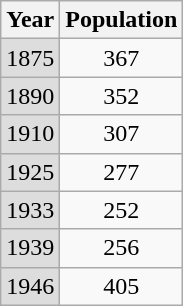<table class="wikitable" style="text-align:center; float:left; margin-right:1em;">
<tr class="hintergrundfarbe6">
<th>Year</th>
<th>Population</th>
</tr>
<tr>
<td style="background:#dddddd">1875</td>
<td>367</td>
</tr>
<tr>
<td style="background:#dddddd">1890</td>
<td>352</td>
</tr>
<tr>
<td style="background:#dddddd">1910</td>
<td>307</td>
</tr>
<tr>
<td style="background:#dddddd">1925</td>
<td>277</td>
</tr>
<tr>
<td style="background:#dddddd">1933</td>
<td>252</td>
</tr>
<tr>
<td style="background:#dddddd">1939</td>
<td>256</td>
</tr>
<tr>
<td style="background:#dddddd">1946</td>
<td>405</td>
</tr>
</table>
